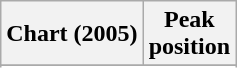<table class="wikitable sortable">
<tr>
<th align="left">Chart (2005)</th>
<th align="center">Peak<br>position</th>
</tr>
<tr>
</tr>
<tr>
</tr>
</table>
